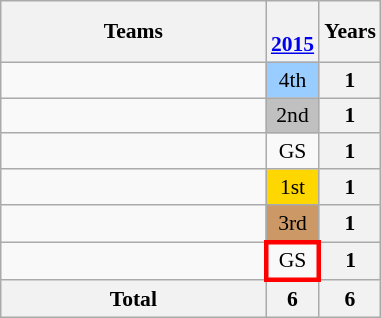<table class="wikitable" style="text-align:center; font-size:90%">
<tr>
<th width=170>Teams</th>
<th><br><a href='#'>2015</a></th>
<th>Years</th>
</tr>
<tr>
<td align=left></td>
<td bgcolor=#9acdff>4th</td>
<th>1</th>
</tr>
<tr>
<td align=left></td>
<td bgcolor=Silver>2nd</td>
<th>1</th>
</tr>
<tr>
<td align=left></td>
<td>GS</td>
<th>1</th>
</tr>
<tr>
<td align=left></td>
<td bgcolor=Gold>1st</td>
<th>1</th>
</tr>
<tr>
<td align=left></td>
<td bgcolor=#cc9966>3rd</td>
<th>1</th>
</tr>
<tr>
<td align=left></td>
<td style="border: 3px solid red">GS</td>
<th>1</th>
</tr>
<tr>
<th>Total</th>
<th>6</th>
<th>6</th>
</tr>
</table>
